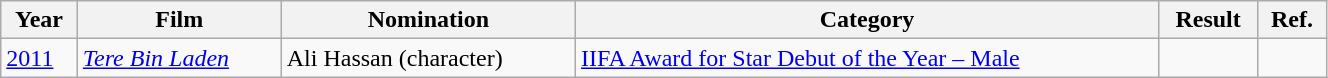<table class="wikitable plainrowheaders" width="70%" "textcolor:#000;">
<tr>
<th>Year</th>
<th>Film</th>
<th>Nomination</th>
<th>Category</th>
<th>Result</th>
<th>Ref.</th>
</tr>
<tr>
<td><a href='#'>2011</a></td>
<td><em><a href='#'>Tere Bin Laden</a></em></td>
<td>Ali Hassan (character)</td>
<td><a href='#'>IIFA Award for Star Debut of the Year&nbsp;– Male</a></td>
<td></td>
<td></td>
</tr>
</table>
